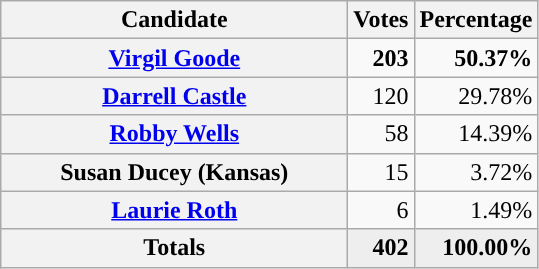<table class="wikitable plainrowheaders" style="text-align:right;" border="1">
<tr>
<th scope="col" style="width:14em;">Candidate</th>
<th scope="col">Votes</th>
<th scope="col">Percentage</th>
</tr>
<tr>
<th scope="row"><a href='#'>Virgil Goode</a></th>
<td><strong>203</strong></td>
<td><strong>50.37%</strong></td>
</tr>
<tr>
<th scope="row"><a href='#'>Darrell Castle</a></th>
<td>120</td>
<td>29.78%</td>
</tr>
<tr>
<th scope="row"><a href='#'>Robby Wells</a></th>
<td>58</td>
<td>14.39%</td>
</tr>
<tr>
<th scope="row">Susan Ducey (Kansas)</th>
<td>15</td>
<td>3.72%</td>
</tr>
<tr>
<th scope="row"><a href='#'>Laurie Roth</a></th>
<td>6</td>
<td>1.49%</td>
</tr>
<tr style="background:#eee;">
<th scope="row"><strong>Totals</strong></th>
<td><strong>402</strong></td>
<td><strong>100.00%</strong></td>
</tr>
</table>
